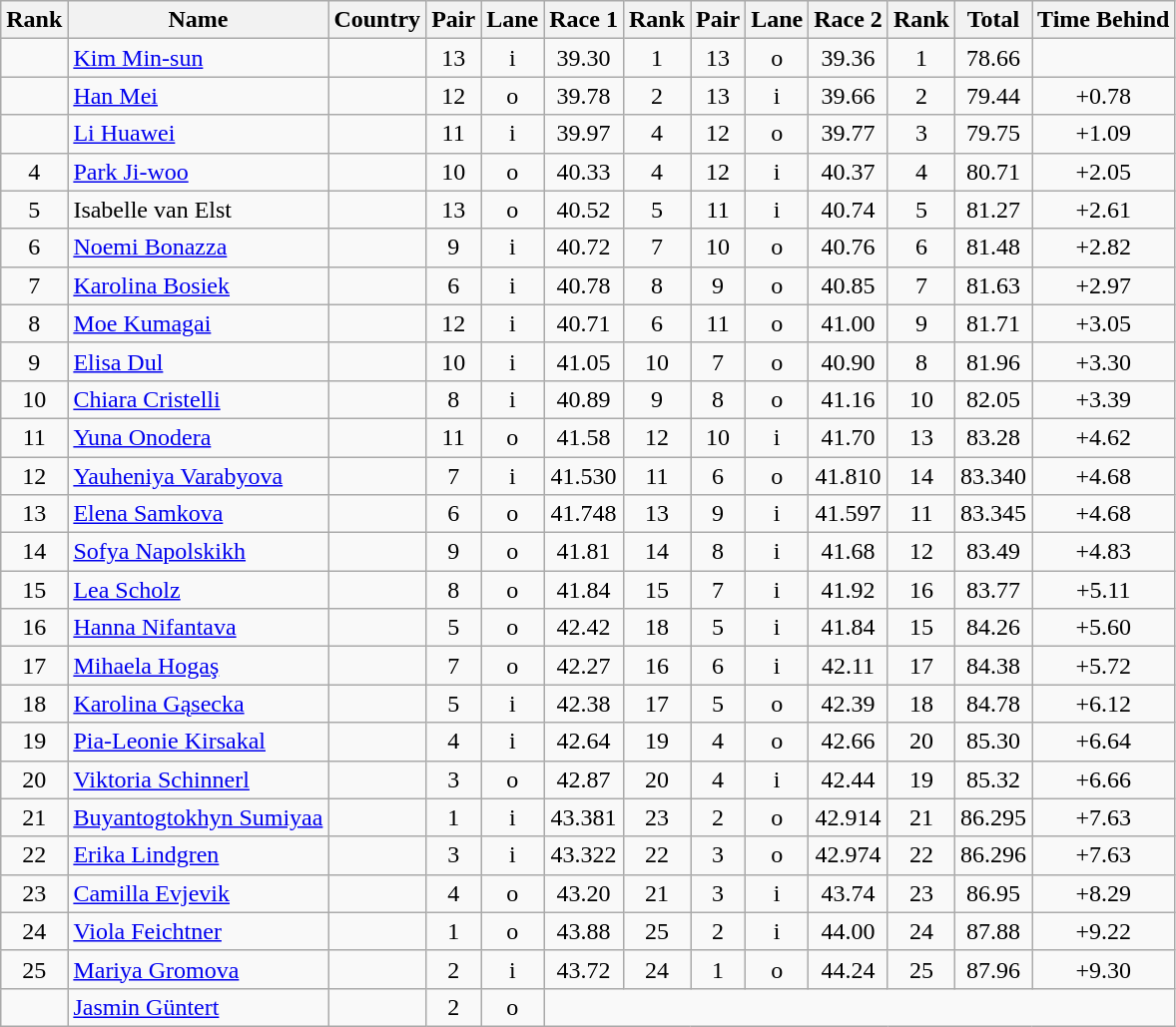<table class="wikitable sortable" style="text-align:center">
<tr>
<th>Rank</th>
<th>Name</th>
<th>Country</th>
<th>Pair</th>
<th>Lane</th>
<th>Race 1</th>
<th>Rank</th>
<th>Pair</th>
<th>Lane</th>
<th>Race 2</th>
<th>Rank</th>
<th>Total</th>
<th>Time Behind</th>
</tr>
<tr>
<td></td>
<td align=left><a href='#'>Kim Min-sun</a></td>
<td align=left></td>
<td>13</td>
<td>i</td>
<td>39.30</td>
<td>1</td>
<td>13</td>
<td>o</td>
<td>39.36</td>
<td>1</td>
<td>78.66</td>
<td></td>
</tr>
<tr>
<td></td>
<td align=left><a href='#'>Han Mei</a></td>
<td align=left></td>
<td>12</td>
<td>o</td>
<td>39.78</td>
<td>2</td>
<td>13</td>
<td>i</td>
<td>39.66</td>
<td>2</td>
<td>79.44</td>
<td>+0.78</td>
</tr>
<tr>
<td></td>
<td align=left><a href='#'>Li Huawei</a></td>
<td align=left></td>
<td>11</td>
<td>i</td>
<td>39.97</td>
<td>4</td>
<td>12</td>
<td>o</td>
<td>39.77</td>
<td>3</td>
<td>79.75</td>
<td>+1.09</td>
</tr>
<tr>
<td>4</td>
<td align=left><a href='#'>Park Ji-woo</a></td>
<td align=left></td>
<td>10</td>
<td>o</td>
<td>40.33</td>
<td>4</td>
<td>12</td>
<td>i</td>
<td>40.37</td>
<td>4</td>
<td>80.71</td>
<td>+2.05</td>
</tr>
<tr>
<td>5</td>
<td align=left>Isabelle van Elst</td>
<td align=left></td>
<td>13</td>
<td>o</td>
<td>40.52</td>
<td>5</td>
<td>11</td>
<td>i</td>
<td>40.74</td>
<td>5</td>
<td>81.27</td>
<td>+2.61</td>
</tr>
<tr>
<td>6</td>
<td align=left><a href='#'>Noemi Bonazza</a></td>
<td align=left></td>
<td>9</td>
<td>i</td>
<td>40.72</td>
<td>7</td>
<td>10</td>
<td>o</td>
<td>40.76</td>
<td>6</td>
<td>81.48</td>
<td>+2.82</td>
</tr>
<tr>
<td>7</td>
<td align=left><a href='#'>Karolina Bosiek</a></td>
<td align=left></td>
<td>6</td>
<td>i</td>
<td>40.78</td>
<td>8</td>
<td>9</td>
<td>o</td>
<td>40.85</td>
<td>7</td>
<td>81.63</td>
<td>+2.97</td>
</tr>
<tr>
<td>8</td>
<td align=left><a href='#'>Moe Kumagai</a></td>
<td align=left></td>
<td>12</td>
<td>i</td>
<td>40.71</td>
<td>6</td>
<td>11</td>
<td>o</td>
<td>41.00</td>
<td>9</td>
<td>81.71</td>
<td>+3.05</td>
</tr>
<tr>
<td>9</td>
<td align=left><a href='#'>Elisa Dul</a></td>
<td align=left></td>
<td>10</td>
<td>i</td>
<td>41.05</td>
<td>10</td>
<td>7</td>
<td>o</td>
<td>40.90</td>
<td>8</td>
<td>81.96</td>
<td>+3.30</td>
</tr>
<tr>
<td>10</td>
<td align=left><a href='#'>Chiara Cristelli</a></td>
<td align=left></td>
<td>8</td>
<td>i</td>
<td>40.89</td>
<td>9</td>
<td>8</td>
<td>o</td>
<td>41.16</td>
<td>10</td>
<td>82.05</td>
<td>+3.39</td>
</tr>
<tr>
<td>11</td>
<td align=left><a href='#'>Yuna Onodera</a></td>
<td align=left></td>
<td>11</td>
<td>o</td>
<td>41.58</td>
<td>12</td>
<td>10</td>
<td>i</td>
<td>41.70</td>
<td>13</td>
<td>83.28</td>
<td>+4.62</td>
</tr>
<tr>
<td>12</td>
<td align=left><a href='#'>Yauheniya Varabyova</a></td>
<td align=left></td>
<td>7</td>
<td>i</td>
<td>41.530</td>
<td>11</td>
<td>6</td>
<td>o</td>
<td>41.810</td>
<td>14</td>
<td>83.340</td>
<td>+4.68</td>
</tr>
<tr>
<td>13</td>
<td align=left><a href='#'>Elena Samkova</a></td>
<td align=left></td>
<td>6</td>
<td>o</td>
<td>41.748</td>
<td>13</td>
<td>9</td>
<td>i</td>
<td>41.597</td>
<td>11</td>
<td>83.345</td>
<td>+4.68</td>
</tr>
<tr>
<td>14</td>
<td align=left><a href='#'>Sofya Napolskikh</a></td>
<td align=left></td>
<td>9</td>
<td>o</td>
<td>41.81</td>
<td>14</td>
<td>8</td>
<td>i</td>
<td>41.68</td>
<td>12</td>
<td>83.49</td>
<td>+4.83</td>
</tr>
<tr>
<td>15</td>
<td align=left><a href='#'>Lea Scholz</a></td>
<td align=left></td>
<td>8</td>
<td>o</td>
<td>41.84</td>
<td>15</td>
<td>7</td>
<td>i</td>
<td>41.92</td>
<td>16</td>
<td>83.77</td>
<td>+5.11</td>
</tr>
<tr>
<td>16</td>
<td align=left><a href='#'>Hanna Nifantava</a></td>
<td align=left></td>
<td>5</td>
<td>o</td>
<td>42.42</td>
<td>18</td>
<td>5</td>
<td>i</td>
<td>41.84</td>
<td>15</td>
<td>84.26</td>
<td>+5.60</td>
</tr>
<tr>
<td>17</td>
<td align=left><a href='#'>Mihaela Hogaş</a></td>
<td align=left></td>
<td>7</td>
<td>o</td>
<td>42.27</td>
<td>16</td>
<td>6</td>
<td>i</td>
<td>42.11</td>
<td>17</td>
<td>84.38</td>
<td>+5.72</td>
</tr>
<tr>
<td>18</td>
<td align=left><a href='#'>Karolina Gąsecka</a></td>
<td align=left></td>
<td>5</td>
<td>i</td>
<td>42.38</td>
<td>17</td>
<td>5</td>
<td>o</td>
<td>42.39</td>
<td>18</td>
<td>84.78</td>
<td>+6.12</td>
</tr>
<tr>
<td>19</td>
<td align=left><a href='#'>Pia-Leonie Kirsakal</a></td>
<td align=left></td>
<td>4</td>
<td>i</td>
<td>42.64</td>
<td>19</td>
<td>4</td>
<td>o</td>
<td>42.66</td>
<td>20</td>
<td>85.30</td>
<td>+6.64</td>
</tr>
<tr>
<td>20</td>
<td align=left><a href='#'>Viktoria Schinnerl</a></td>
<td align=left></td>
<td>3</td>
<td>o</td>
<td>42.87</td>
<td>20</td>
<td>4</td>
<td>i</td>
<td>42.44</td>
<td>19</td>
<td>85.32</td>
<td>+6.66</td>
</tr>
<tr>
<td>21</td>
<td align=left><a href='#'>Buyantogtokhyn Sumiyaa</a></td>
<td align=left></td>
<td>1</td>
<td>i</td>
<td>43.381</td>
<td>23</td>
<td>2</td>
<td>o</td>
<td>42.914</td>
<td>21</td>
<td>86.295</td>
<td>+7.63</td>
</tr>
<tr>
<td>22</td>
<td align=left><a href='#'>Erika Lindgren</a></td>
<td align=left></td>
<td>3</td>
<td>i</td>
<td>43.322</td>
<td>22</td>
<td>3</td>
<td>o</td>
<td>42.974</td>
<td>22</td>
<td>86.296</td>
<td>+7.63</td>
</tr>
<tr>
<td>23</td>
<td align=left><a href='#'>Camilla Evjevik</a></td>
<td align=left></td>
<td>4</td>
<td>o</td>
<td>43.20</td>
<td>21</td>
<td>3</td>
<td>i</td>
<td>43.74</td>
<td>23</td>
<td>86.95</td>
<td>+8.29</td>
</tr>
<tr>
<td>24</td>
<td align=left><a href='#'>Viola Feichtner</a></td>
<td align=left></td>
<td>1</td>
<td>o</td>
<td>43.88</td>
<td>25</td>
<td>2</td>
<td>i</td>
<td>44.00</td>
<td>24</td>
<td>87.88</td>
<td>+9.22</td>
</tr>
<tr>
<td>25</td>
<td align=left><a href='#'>Mariya Gromova</a></td>
<td align=left></td>
<td>2</td>
<td>i</td>
<td>43.72</td>
<td>24</td>
<td>1</td>
<td>o</td>
<td>44.24</td>
<td>25</td>
<td>87.96</td>
<td>+9.30</td>
</tr>
<tr>
<td></td>
<td align=left><a href='#'>Jasmin Güntert</a></td>
<td align=left></td>
<td>2</td>
<td>o</td>
<td colspan=8></td>
</tr>
</table>
